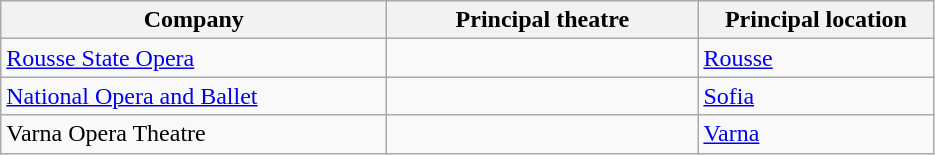<table class="wikitable">
<tr>
<th width=250>Company</th>
<th width=200>Principal theatre</th>
<th width=150>Principal location</th>
</tr>
<tr>
<td><a href='#'>Rousse State Opera</a></td>
<td></td>
<td><a href='#'>Rousse</a></td>
</tr>
<tr>
<td><a href='#'>National Opera and Ballet</a></td>
<td></td>
<td><a href='#'>Sofia</a></td>
</tr>
<tr>
<td>Varna Opera Theatre</td>
<td></td>
<td><a href='#'>Varna</a></td>
</tr>
</table>
